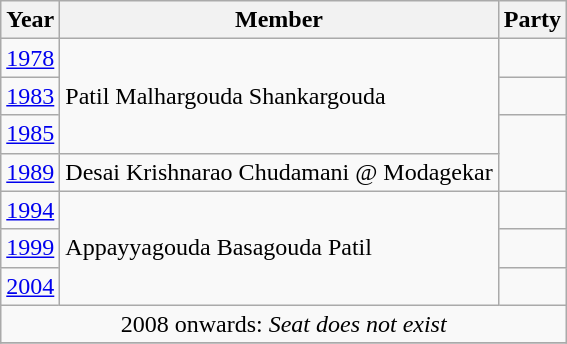<table class="wikitable sortable">
<tr>
<th>Year</th>
<th>Member</th>
<th colspan="2">Party</th>
</tr>
<tr>
<td><a href='#'>1978</a></td>
<td rowspan=3>Patil Malhargouda Shankargouda</td>
<td></td>
</tr>
<tr>
<td><a href='#'>1983</a></td>
<td></td>
</tr>
<tr>
<td><a href='#'>1985</a></td>
</tr>
<tr>
<td><a href='#'>1989</a></td>
<td>Desai Krishnarao Chudamani @ Modagekar</td>
</tr>
<tr>
<td><a href='#'>1994</a></td>
<td rowspan=3>Appayyagouda Basagouda Patil</td>
<td></td>
</tr>
<tr>
<td><a href='#'>1999</a></td>
<td></td>
</tr>
<tr>
<td><a href='#'>2004</a></td>
<td></td>
</tr>
<tr>
<td colspan=4 align=center>2008 onwards: <em>Seat does not exist</em></td>
</tr>
<tr>
</tr>
</table>
